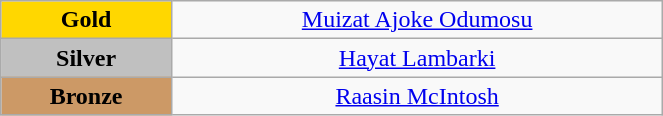<table class="wikitable" style=" text-align:center; " width="35%">
<tr>
<td bgcolor="gold"><strong>Gold</strong></td>
<td><a href='#'>Muizat Ajoke Odumosu</a><br>  <small><em></em></small></td>
</tr>
<tr>
<td bgcolor="silver"><strong>Silver</strong></td>
<td><a href='#'>Hayat Lambarki</a><br>  <small><em></em></small></td>
</tr>
<tr>
<td bgcolor="CC9966"><strong>Bronze</strong></td>
<td><a href='#'>Raasin McIntosh</a><br>  <small><em></em></small></td>
</tr>
</table>
